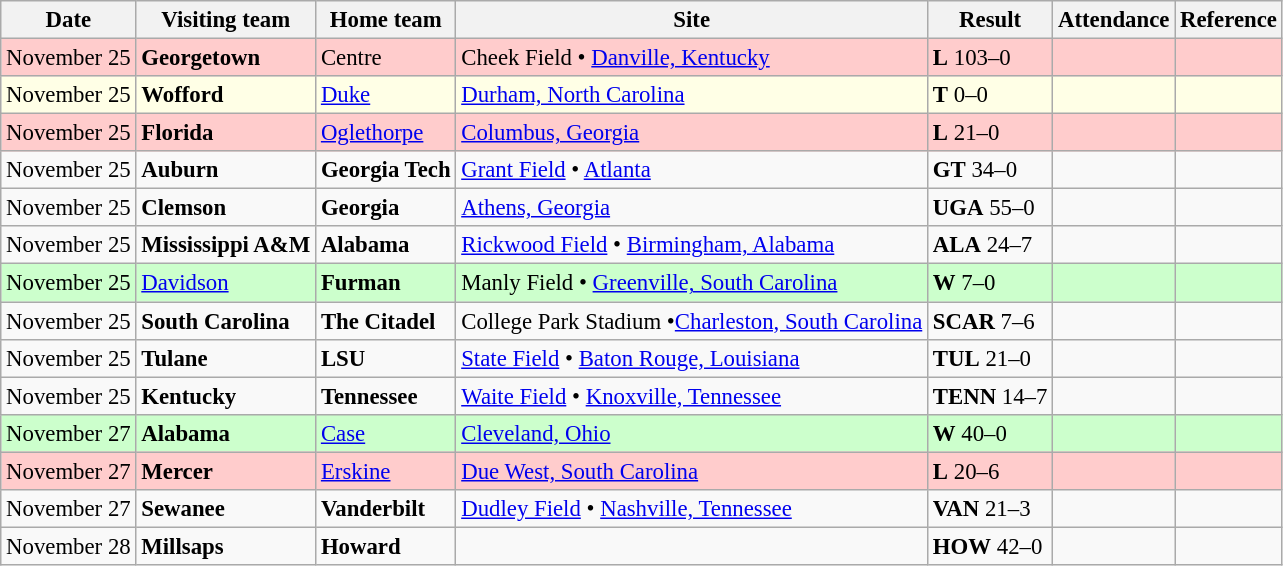<table class="wikitable" style="font-size:95%;">
<tr>
<th>Date</th>
<th>Visiting team</th>
<th>Home team</th>
<th>Site</th>
<th>Result</th>
<th>Attendance</th>
<th class="unsortable">Reference</th>
</tr>
<tr bgcolor=ffcccc>
<td>November 25</td>
<td><strong>Georgetown</strong></td>
<td>Centre</td>
<td>Cheek Field • <a href='#'>Danville, Kentucky</a></td>
<td><strong>L</strong> 103–0</td>
<td></td>
<td></td>
</tr>
<tr bgcolor=ffffe6>
<td>November 25</td>
<td><strong>Wofford</strong></td>
<td><a href='#'>Duke</a></td>
<td><a href='#'>Durham, North Carolina</a></td>
<td><strong>T</strong> 0–0</td>
<td></td>
<td></td>
</tr>
<tr bgcolor=ffcccc>
<td>November 25</td>
<td><strong>Florida</strong></td>
<td><a href='#'>Oglethorpe</a></td>
<td><a href='#'>Columbus, Georgia</a></td>
<td><strong>L</strong> 21–0</td>
<td></td>
<td></td>
</tr>
<tr bgcolor=>
<td>November 25</td>
<td><strong>Auburn</strong></td>
<td><strong>Georgia Tech</strong></td>
<td><a href='#'>Grant Field</a> • <a href='#'>Atlanta</a></td>
<td><strong>GT</strong> 34–0</td>
<td></td>
<td></td>
</tr>
<tr bgcolor=>
<td>November 25</td>
<td><strong>Clemson</strong></td>
<td><strong>Georgia</strong></td>
<td><a href='#'>Athens, Georgia</a></td>
<td><strong>UGA</strong> 55–0</td>
<td></td>
<td></td>
</tr>
<tr bgcolor=>
<td>November 25</td>
<td><strong>Mississippi A&M</strong></td>
<td><strong>Alabama</strong></td>
<td><a href='#'>Rickwood Field</a> • <a href='#'>Birmingham, Alabama</a></td>
<td><strong>ALA</strong> 24–7</td>
<td></td>
<td></td>
</tr>
<tr bgcolor=ccffcc>
<td>November 25</td>
<td><a href='#'>Davidson</a></td>
<td><strong>Furman</strong></td>
<td>Manly Field • <a href='#'>Greenville, South Carolina</a></td>
<td><strong>W</strong> 7–0</td>
<td></td>
<td></td>
</tr>
<tr bgcolor=>
<td>November 25</td>
<td><strong>South Carolina</strong></td>
<td><strong>The Citadel</strong></td>
<td>College Park Stadium •<a href='#'>Charleston, South Carolina</a></td>
<td><strong>SCAR</strong> 7–6</td>
<td></td>
<td></td>
</tr>
<tr bgcolor=>
<td>November 25</td>
<td><strong>Tulane</strong></td>
<td><strong>LSU</strong></td>
<td><a href='#'>State Field</a> • <a href='#'>Baton Rouge, Louisiana</a></td>
<td><strong>TUL</strong> 21–0</td>
<td></td>
<td></td>
</tr>
<tr bgcolor=>
<td>November 25</td>
<td><strong>Kentucky</strong></td>
<td><strong>Tennessee</strong></td>
<td><a href='#'>Waite Field</a> • <a href='#'>Knoxville, Tennessee</a></td>
<td><strong>TENN</strong> 14–7</td>
<td></td>
<td></td>
</tr>
<tr bgcolor=ccffcc>
<td>November 27</td>
<td><strong>Alabama</strong></td>
<td><a href='#'>Case</a></td>
<td><a href='#'>Cleveland, Ohio</a></td>
<td><strong>W</strong> 40–0</td>
<td></td>
<td></td>
</tr>
<tr bgcolor=ffcccc>
<td>November 27</td>
<td><strong>Mercer</strong></td>
<td><a href='#'>Erskine</a></td>
<td><a href='#'>Due West, South Carolina</a></td>
<td><strong>L</strong> 20–6</td>
<td></td>
<td></td>
</tr>
<tr bgcolor=>
<td>November 27</td>
<td><strong>Sewanee</strong></td>
<td><strong>Vanderbilt</strong></td>
<td><a href='#'>Dudley Field</a> • <a href='#'>Nashville, Tennessee</a></td>
<td><strong>VAN</strong> 21–3</td>
<td></td>
<td></td>
</tr>
<tr bgcolor=>
<td>November 28</td>
<td><strong>Millsaps</strong></td>
<td><strong>Howard</strong></td>
<td></td>
<td><strong>HOW</strong> 42–0</td>
<td></td>
<td></td>
</tr>
</table>
